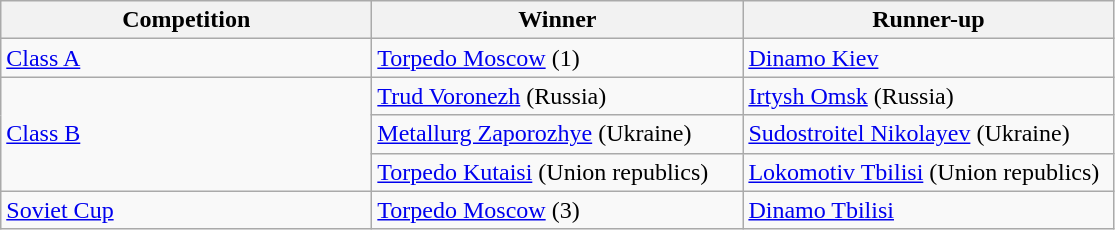<table class="wikitable">
<tr>
<th style="width:15em">Competition</th>
<th style="width:15em">Winner</th>
<th style="width:15em">Runner-up</th>
</tr>
<tr>
<td><a href='#'>Class A</a></td>
<td><a href='#'>Torpedo Moscow</a> (1)</td>
<td><a href='#'>Dinamo Kiev</a></td>
</tr>
<tr>
<td rowspan=3><a href='#'>Class B</a></td>
<td><a href='#'>Trud Voronezh</a> (Russia)</td>
<td><a href='#'>Irtysh Omsk</a> (Russia)</td>
</tr>
<tr>
<td><a href='#'>Metallurg Zaporozhye</a> (Ukraine)</td>
<td><a href='#'>Sudostroitel Nikolayev</a> (Ukraine)</td>
</tr>
<tr>
<td><a href='#'>Torpedo Kutaisi</a> (Union republics)</td>
<td><a href='#'>Lokomotiv Tbilisi</a> (Union republics)</td>
</tr>
<tr>
<td><a href='#'>Soviet Cup</a></td>
<td><a href='#'>Torpedo Moscow</a> (3)</td>
<td><a href='#'>Dinamo Tbilisi</a></td>
</tr>
</table>
